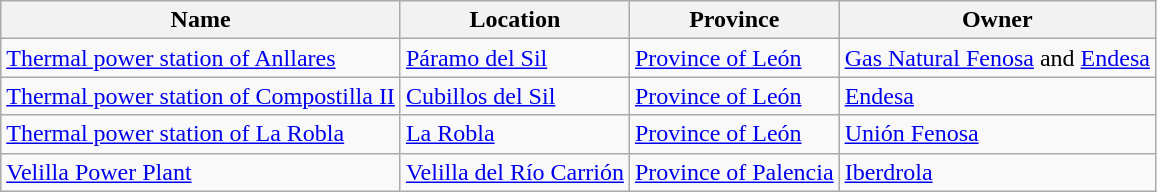<table class="wikitable">
<tr>
<th>Name</th>
<th>Location</th>
<th>Province</th>
<th>Owner</th>
</tr>
<tr>
<td><a href='#'>Thermal power station of Anllares</a></td>
<td><a href='#'>Páramo del Sil</a></td>
<td><a href='#'>Province of León</a></td>
<td><a href='#'>Gas Natural Fenosa</a> and <a href='#'>Endesa</a></td>
</tr>
<tr>
<td><a href='#'>Thermal power station of Compostilla II</a></td>
<td><a href='#'>Cubillos del Sil</a></td>
<td><a href='#'>Province of León</a></td>
<td><a href='#'>Endesa</a></td>
</tr>
<tr>
<td><a href='#'>Thermal power station of La Robla</a></td>
<td><a href='#'>La Robla</a></td>
<td><a href='#'>Province of León</a></td>
<td><a href='#'>Unión Fenosa</a></td>
</tr>
<tr>
<td><a href='#'>Velilla Power Plant</a></td>
<td><a href='#'>Velilla del Río Carrión</a></td>
<td><a href='#'>Province of Palencia</a></td>
<td><a href='#'>Iberdrola</a></td>
</tr>
</table>
